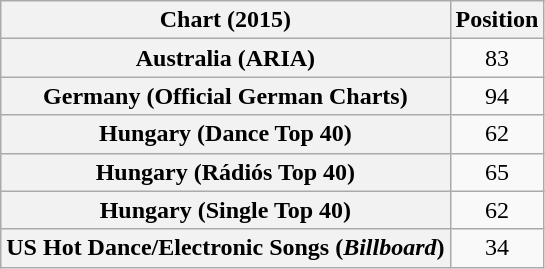<table class="wikitable plainrowheaders" style="text-align:center">
<tr>
<th scope="col">Chart (2015)</th>
<th scope="col">Position</th>
</tr>
<tr>
<th scope="row">Australia (ARIA)</th>
<td>83</td>
</tr>
<tr>
<th scope="row">Germany (Official German Charts)</th>
<td>94</td>
</tr>
<tr>
<th scope="row">Hungary (Dance Top 40)</th>
<td>62</td>
</tr>
<tr>
<th scope="row">Hungary (Rádiós Top 40)</th>
<td>65</td>
</tr>
<tr>
<th scope="row">Hungary (Single Top 40)</th>
<td>62</td>
</tr>
<tr>
<th scope="row">US Hot Dance/Electronic Songs (<em>Billboard</em>)</th>
<td>34</td>
</tr>
</table>
